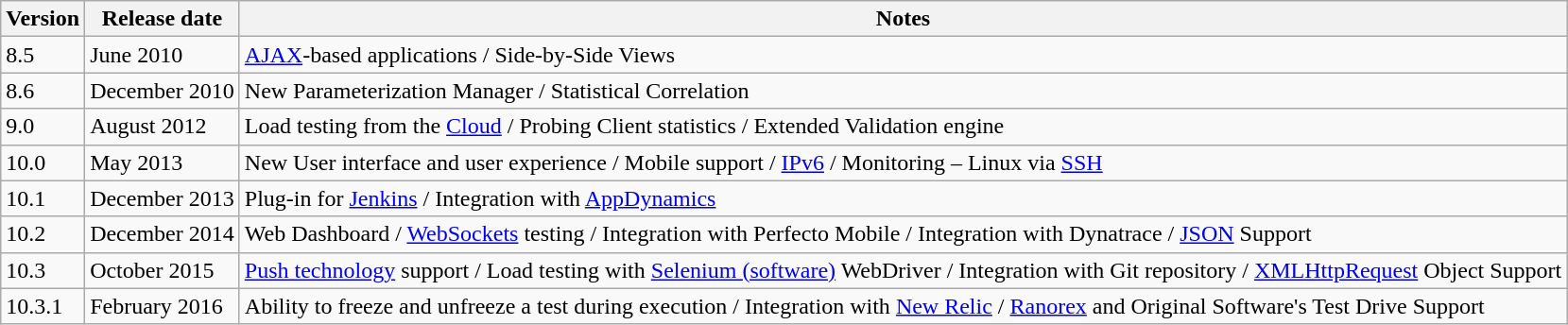<table class="wikitable">
<tr>
<th>Version</th>
<th>Release date</th>
<th>Notes</th>
</tr>
<tr>
<td>8.5</td>
<td>June 2010</td>
<td><a href='#'>AJAX</a>-based applications / Side-by-Side Views</td>
</tr>
<tr>
<td>8.6</td>
<td>December 2010</td>
<td>New Parameterization Manager / Statistical Correlation</td>
</tr>
<tr>
<td>9.0</td>
<td>August 2012</td>
<td>Load testing from the <a href='#'>Cloud</a> / Probing Client statistics / Extended Validation engine</td>
</tr>
<tr>
<td>10.0</td>
<td>May 2013</td>
<td>New User interface and user experience / Mobile support / <a href='#'>IPv6</a> / Monitoring – Linux via <a href='#'>SSH</a></td>
</tr>
<tr>
<td>10.1</td>
<td>December 2013</td>
<td>Plug-in for <a href='#'>Jenkins</a> / Integration with <a href='#'>AppDynamics</a></td>
</tr>
<tr>
<td>10.2</td>
<td>December 2014</td>
<td>Web Dashboard / <a href='#'>WebSockets</a> testing / Integration with Perfecto Mobile / Integration with Dynatrace / <a href='#'>JSON</a> Support</td>
</tr>
<tr>
<td>10.3</td>
<td>October 2015</td>
<td><a href='#'>Push technology</a> support / Load testing with <a href='#'>Selenium (software)</a> WebDriver / Integration with Git repository / <a href='#'>XMLHttpRequest</a> Object Support</td>
</tr>
<tr>
<td>10.3.1</td>
<td>February 2016</td>
<td>Ability to freeze and unfreeze a test during execution / Integration with <a href='#'>New Relic</a> / <a href='#'>Ranorex</a> and Original Software's Test Drive Support</td>
</tr>
</table>
